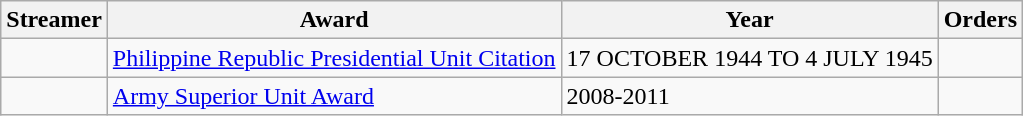<table class="wikitable">
<tr>
<th>Streamer</th>
<th>Award</th>
<th>Year</th>
<th>Orders</th>
</tr>
<tr>
<td></td>
<td><a href='#'>Philippine Republic Presidential Unit Citation</a></td>
<td>17 OCTOBER 1944 TO 4 JULY 1945</td>
<td></td>
</tr>
<tr>
<td></td>
<td><a href='#'>Army Superior Unit Award</a></td>
<td>2008-2011</td>
<td></td>
</tr>
</table>
